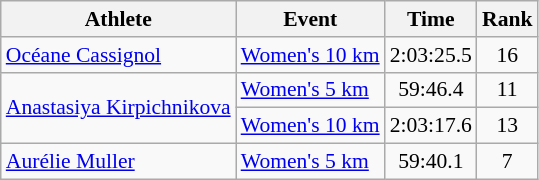<table class="wikitable" style="text-align:center; font-size:90%;">
<tr>
<th>Athlete</th>
<th>Event</th>
<th>Time</th>
<th>Rank</th>
</tr>
<tr>
<td align=left><a href='#'>Océane Cassignol</a></td>
<td align=left><a href='#'>Women's 10 km</a></td>
<td>2:03:25.5</td>
<td>16</td>
</tr>
<tr>
<td align=left rowspan=2><a href='#'>Anastasiya Kirpichnikova</a></td>
<td align=left><a href='#'>Women's 5 km</a></td>
<td>59:46.4</td>
<td>11</td>
</tr>
<tr>
<td align=left><a href='#'>Women's 10 km</a></td>
<td>2:03:17.6</td>
<td>13</td>
</tr>
<tr>
<td align=left><a href='#'>Aurélie Muller</a></td>
<td align=left><a href='#'>Women's 5 km</a></td>
<td>59:40.1</td>
<td>7</td>
</tr>
</table>
